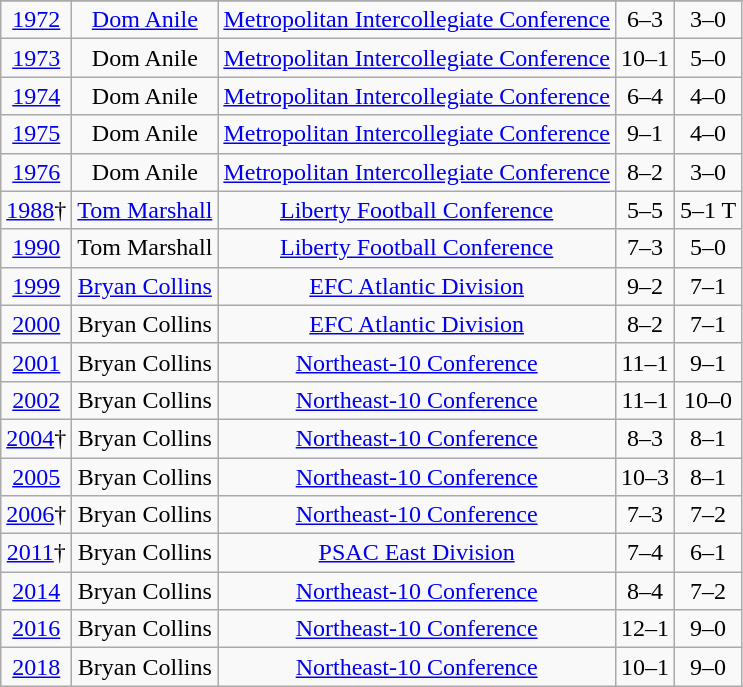<table class="wikitable" style="text-align:center;">
<tr>
</tr>
<tr align="center">
<td><a href='#'>1972</a></td>
<td><a href='#'>Dom Anile</a></td>
<td><a href='#'>Metropolitan Intercollegiate Conference</a></td>
<td>6–3</td>
<td>3–0</td>
</tr>
<tr align="center">
<td><a href='#'>1973</a></td>
<td>Dom Anile</td>
<td><a href='#'>Metropolitan Intercollegiate Conference</a></td>
<td>10–1</td>
<td>5–0</td>
</tr>
<tr align="center">
<td><a href='#'>1974</a></td>
<td>Dom Anile</td>
<td><a href='#'>Metropolitan Intercollegiate Conference</a></td>
<td>6–4</td>
<td>4–0</td>
</tr>
<tr align="center">
<td><a href='#'>1975</a></td>
<td>Dom Anile</td>
<td><a href='#'>Metropolitan Intercollegiate Conference</a></td>
<td>9–1</td>
<td>4–0</td>
</tr>
<tr align="center">
<td><a href='#'>1976</a></td>
<td>Dom Anile</td>
<td><a href='#'>Metropolitan Intercollegiate Conference</a></td>
<td>8–2</td>
<td>3–0</td>
</tr>
<tr align="center">
<td><a href='#'>1988</a>†</td>
<td><a href='#'>Tom Marshall</a></td>
<td><a href='#'>Liberty Football Conference</a></td>
<td>5–5</td>
<td>5–1 T</td>
</tr>
<tr align="center">
<td><a href='#'>1990</a></td>
<td>Tom Marshall</td>
<td><a href='#'>Liberty Football Conference</a></td>
<td>7–3</td>
<td>5–0</td>
</tr>
<tr align="center">
<td><a href='#'>1999</a></td>
<td><a href='#'>Bryan Collins</a></td>
<td><a href='#'>EFC Atlantic Division</a></td>
<td>9–2</td>
<td>7–1</td>
</tr>
<tr align="center">
<td><a href='#'>2000</a></td>
<td>Bryan Collins</td>
<td><a href='#'>EFC Atlantic Division</a></td>
<td>8–2</td>
<td>7–1</td>
</tr>
<tr align="center">
<td><a href='#'>2001</a></td>
<td>Bryan Collins</td>
<td><a href='#'>Northeast-10 Conference</a></td>
<td>11–1</td>
<td>9–1</td>
</tr>
<tr align="center">
<td><a href='#'>2002</a></td>
<td>Bryan Collins</td>
<td><a href='#'>Northeast-10 Conference</a></td>
<td>11–1</td>
<td>10–0</td>
</tr>
<tr align="center">
<td><a href='#'>2004</a>†</td>
<td>Bryan Collins</td>
<td><a href='#'>Northeast-10 Conference</a></td>
<td>8–3</td>
<td>8–1</td>
</tr>
<tr align="center">
<td><a href='#'>2005</a></td>
<td>Bryan Collins</td>
<td><a href='#'>Northeast-10 Conference</a></td>
<td>10–3</td>
<td>8–1</td>
</tr>
<tr align="center">
<td><a href='#'>2006</a>†</td>
<td>Bryan Collins</td>
<td><a href='#'>Northeast-10 Conference</a></td>
<td>7–3</td>
<td>7–2</td>
</tr>
<tr align="center">
<td><a href='#'>2011</a>†</td>
<td>Bryan Collins</td>
<td><a href='#'>PSAC East Division</a></td>
<td>7–4</td>
<td>6–1</td>
</tr>
<tr align="center">
<td><a href='#'>2014</a></td>
<td>Bryan Collins</td>
<td><a href='#'>Northeast-10 Conference</a></td>
<td>8–4</td>
<td>7–2</td>
</tr>
<tr align="center">
<td><a href='#'>2016</a></td>
<td>Bryan Collins</td>
<td><a href='#'>Northeast-10 Conference</a></td>
<td>12–1</td>
<td>9–0</td>
</tr>
<tr align="center">
<td><a href='#'>2018</a></td>
<td>Bryan Collins</td>
<td><a href='#'>Northeast-10 Conference</a></td>
<td>10–1</td>
<td>9–0</td>
</tr>
</table>
